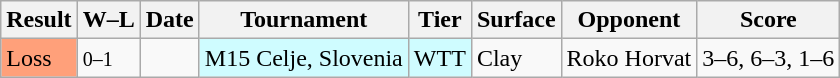<table class="wikitable">
<tr>
<th>Result</th>
<th class="unsortable">W–L</th>
<th>Date</th>
<th>Tournament</th>
<th>Tier</th>
<th>Surface</th>
<th>Opponent</th>
<th class="unsortable">Score</th>
</tr>
<tr>
<td bgcolor=ffa07a>Loss</td>
<td><small>0–1</small></td>
<td></td>
<td style="background:#cffcff;">M15 Celje, Slovenia</td>
<td style="background:#cffcff;">WTT</td>
<td>Clay</td>
<td> Roko Horvat</td>
<td>3–6, 6–3, 1–6</td>
</tr>
</table>
